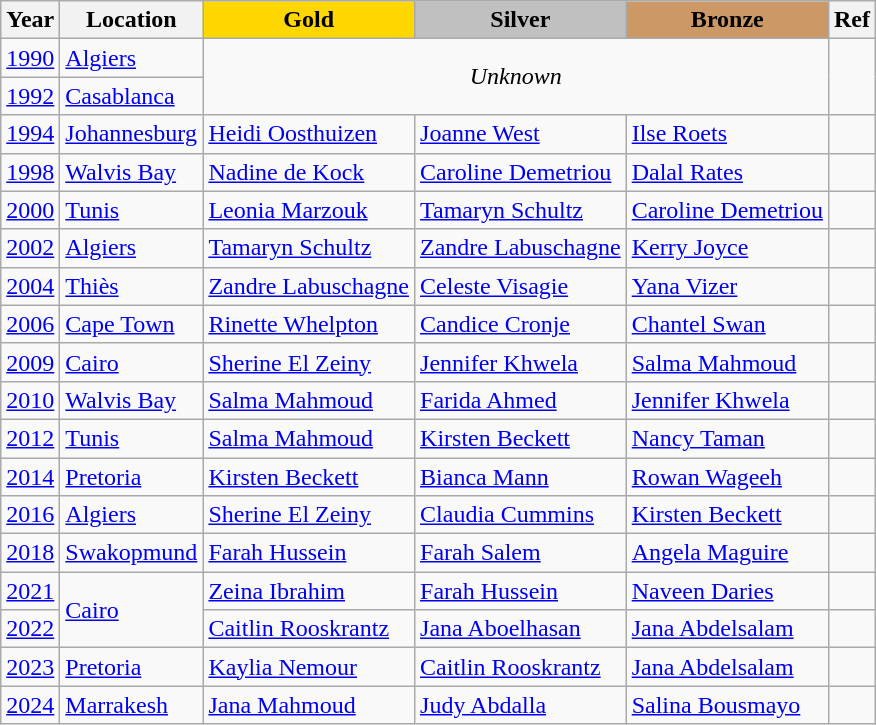<table class="wikitable">
<tr>
<th>Year</th>
<th>Location</th>
<th style="background-color:gold;">Gold</th>
<th style="background-color:silver;">Silver</th>
<th style="background-color:#cc9966;">Bronze</th>
<th>Ref</th>
</tr>
<tr>
<td><a href='#'>1990</a></td>
<td> <a href='#'>Algiers</a></td>
<td colspan=3 rowspan=2 align=center><em>Unknown</em></td>
</tr>
<tr>
<td><a href='#'>1992</a></td>
<td> <a href='#'>Casablanca</a></td>
</tr>
<tr>
<td><a href='#'>1994</a></td>
<td> <a href='#'>Johannesburg</a></td>
<td> <a href='#'>Heidi Oosthuizen</a></td>
<td> <a href='#'>Joanne West</a></td>
<td> <a href='#'>Ilse Roets</a></td>
<td></td>
</tr>
<tr>
<td><a href='#'>1998</a></td>
<td> <a href='#'>Walvis Bay</a></td>
<td> <a href='#'>Nadine de Kock</a></td>
<td> <a href='#'>Caroline Demetriou</a></td>
<td> <a href='#'>Dalal Rates</a></td>
<td></td>
</tr>
<tr>
<td><a href='#'>2000</a></td>
<td> <a href='#'>Tunis</a></td>
<td> <a href='#'>Leonia Marzouk</a></td>
<td> <a href='#'>Tamaryn Schultz</a></td>
<td> <a href='#'>Caroline Demetriou</a></td>
<td></td>
</tr>
<tr>
<td><a href='#'>2002</a></td>
<td> <a href='#'>Algiers</a></td>
<td> <a href='#'>Tamaryn Schultz</a></td>
<td> <a href='#'>Zandre Labuschagne</a></td>
<td> <a href='#'>Kerry Joyce</a></td>
<td></td>
</tr>
<tr>
<td><a href='#'>2004</a></td>
<td> <a href='#'>Thiès</a></td>
<td> <a href='#'>Zandre Labuschagne</a></td>
<td> <a href='#'>Celeste Visagie</a></td>
<td> <a href='#'>Yana Vizer</a></td>
<td></td>
</tr>
<tr>
<td><a href='#'>2006</a></td>
<td> <a href='#'>Cape Town</a></td>
<td> <a href='#'>Rinette Whelpton</a></td>
<td> <a href='#'>Candice Cronje</a></td>
<td> <a href='#'>Chantel Swan</a></td>
<td></td>
</tr>
<tr>
<td><a href='#'>2009</a></td>
<td> <a href='#'>Cairo</a></td>
<td> <a href='#'>Sherine El Zeiny</a></td>
<td> <a href='#'>Jennifer Khwela</a></td>
<td> <a href='#'>Salma Mahmoud</a></td>
<td></td>
</tr>
<tr>
<td><a href='#'>2010</a></td>
<td> <a href='#'>Walvis Bay</a></td>
<td> <a href='#'>Salma Mahmoud</a></td>
<td> <a href='#'>Farida Ahmed</a></td>
<td> <a href='#'>Jennifer Khwela</a></td>
<td></td>
</tr>
<tr>
<td><a href='#'>2012</a></td>
<td> <a href='#'>Tunis</a></td>
<td> <a href='#'>Salma Mahmoud</a></td>
<td> <a href='#'>Kirsten Beckett</a></td>
<td> <a href='#'>Nancy Taman</a></td>
<td></td>
</tr>
<tr>
<td><a href='#'>2014</a></td>
<td> <a href='#'>Pretoria</a></td>
<td> <a href='#'>Kirsten Beckett</a></td>
<td> <a href='#'>Bianca Mann</a></td>
<td> <a href='#'>Rowan Wageeh</a></td>
<td></td>
</tr>
<tr>
<td><a href='#'>2016</a></td>
<td> <a href='#'>Algiers</a></td>
<td> <a href='#'>Sherine El Zeiny</a></td>
<td> <a href='#'>Claudia Cummins</a></td>
<td> <a href='#'>Kirsten Beckett</a></td>
<td></td>
</tr>
<tr>
<td><a href='#'>2018</a></td>
<td> <a href='#'>Swakopmund</a></td>
<td> <a href='#'>Farah Hussein</a></td>
<td> <a href='#'>Farah Salem</a></td>
<td> <a href='#'>Angela Maguire</a></td>
<td></td>
</tr>
<tr>
<td><a href='#'>2021</a></td>
<td rowspan="2"> <a href='#'>Cairo</a></td>
<td> <a href='#'>Zeina Ibrahim</a></td>
<td> <a href='#'>Farah Hussein</a></td>
<td> <a href='#'>Naveen Daries</a></td>
<td></td>
</tr>
<tr>
<td><a href='#'>2022</a></td>
<td> <a href='#'>Caitlin Rooskrantz</a></td>
<td> <a href='#'>Jana Aboelhasan</a></td>
<td> <a href='#'>Jana Abdelsalam</a></td>
<td></td>
</tr>
<tr>
<td><a href='#'>2023</a></td>
<td> <a href='#'>Pretoria</a></td>
<td> <a href='#'>Kaylia Nemour</a></td>
<td> <a href='#'>Caitlin Rooskrantz</a></td>
<td> <a href='#'>Jana Abdelsalam</a></td>
<td></td>
</tr>
<tr>
<td><a href='#'>2024</a></td>
<td> <a href='#'>Marrakesh</a></td>
<td> <a href='#'>Jana Mahmoud</a></td>
<td> <a href='#'>Judy Abdalla</a></td>
<td> <a href='#'>Salina Bousmayo</a></td>
<td></td>
</tr>
</table>
